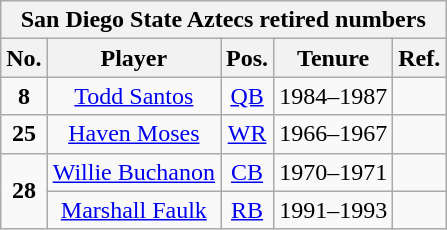<table class="wikitable" style="text-align:center">
<tr>
<th colspan=6 style =><strong>San Diego State Aztecs retired numbers</strong></th>
</tr>
<tr>
<th style = >No.</th>
<th style = >Player</th>
<th style = >Pos.</th>
<th style = >Tenure</th>
<th style = >Ref.</th>
</tr>
<tr>
<td><strong>8</strong></td>
<td><a href='#'>Todd Santos</a></td>
<td><a href='#'>QB</a></td>
<td>1984–1987</td>
<td></td>
</tr>
<tr>
<td><strong>25</strong></td>
<td><a href='#'>Haven Moses</a></td>
<td><a href='#'>WR</a></td>
<td>1966–1967</td>
<td></td>
</tr>
<tr>
<td rowspan=2><strong>28</strong></td>
<td><a href='#'>Willie Buchanon</a></td>
<td><a href='#'>CB</a></td>
<td>1970–1971</td>
<td></td>
</tr>
<tr>
<td><a href='#'>Marshall Faulk</a></td>
<td><a href='#'>RB</a></td>
<td>1991–1993</td>
<td></td>
</tr>
</table>
